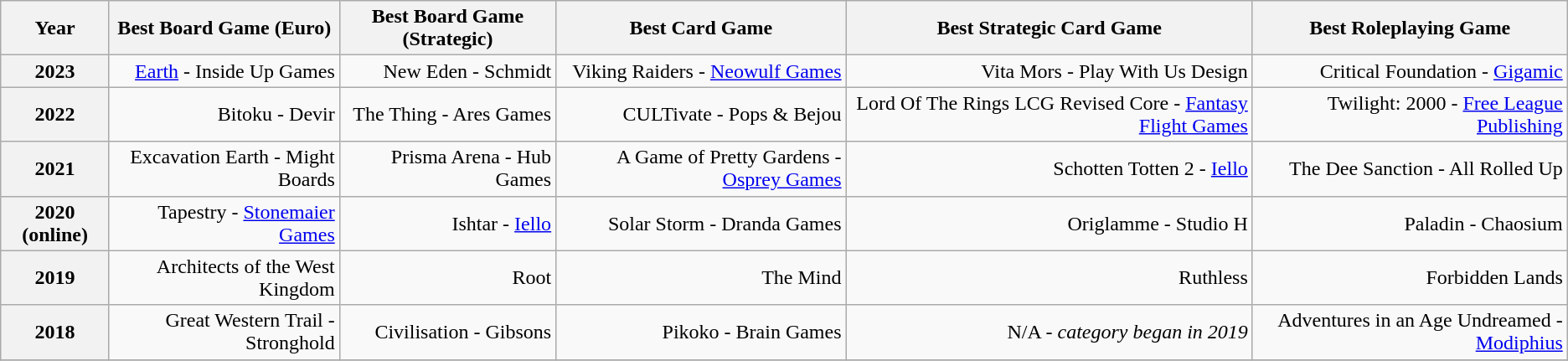<table class="wikitable sortable" style="text-align:right;">
<tr>
<th>Year</th>
<th>Best Board Game (Euro)</th>
<th>Best Board Game (Strategic)</th>
<th>Best Card Game</th>
<th>Best Strategic Card Game</th>
<th>Best Roleplaying Game</th>
</tr>
<tr>
<th>2023</th>
<td><a href='#'>Earth</a> - Inside Up Games</td>
<td>New Eden - Schmidt</td>
<td>Viking Raiders - <a href='#'>Neowulf Games</a></td>
<td>Vita Mors - Play With Us Design</td>
<td>Critical Foundation - <a href='#'>Gigamic</a></td>
</tr>
<tr>
<th>2022</th>
<td>Bitoku - Devir</td>
<td>The Thing - Ares Games</td>
<td>CULTivate - Pops & Bejou</td>
<td>Lord Of The Rings LCG Revised Core - <a href='#'>Fantasy Flight Games</a></td>
<td>Twilight: 2000 - <a href='#'>Free League Publishing</a></td>
</tr>
<tr>
<th>2021</th>
<td>Excavation Earth - Might Boards</td>
<td>Prisma Arena - Hub Games</td>
<td>A Game of Pretty Gardens - <a href='#'>Osprey Games</a></td>
<td>Schotten Totten 2 - <a href='#'>Iello</a></td>
<td>The Dee Sanction - All Rolled Up</td>
</tr>
<tr>
<th>2020 (online)</th>
<td>Tapestry - <a href='#'>Stonemaier Games</a></td>
<td>Ishtar - <a href='#'>Iello</a></td>
<td>Solar Storm - Dranda Games</td>
<td>Origlamme - Studio H</td>
<td>Paladin - Chaosium</td>
</tr>
<tr>
<th>2019</th>
<td>Architects of the West Kingdom</td>
<td>Root</td>
<td>The Mind</td>
<td>Ruthless</td>
<td>Forbidden Lands</td>
</tr>
<tr>
<th>2018</th>
<td>Great Western Trail - Stronghold</td>
<td>Civilisation - Gibsons</td>
<td>Pikoko - Brain Games</td>
<td>N/A - <em>category began in 2019</em></td>
<td>Adventures in an Age Undreamed - <a href='#'>Modiphius</a></td>
</tr>
<tr !>
</tr>
</table>
